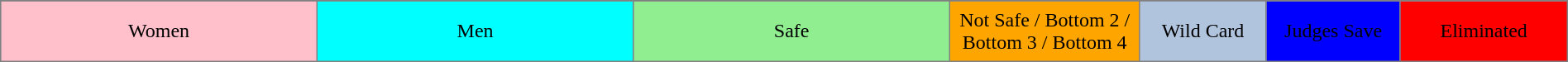<table border="2" cellpadding="6" style="background:silver; border:1px solid gray; border-collapse:collapse; margin:1em auto; text-align:center;">
<tr>
</tr>
<tr>
<td style="background:pink;" width="10%">Women</td>
<td style="background:cyan;" width="10%">Men</td>
<td style="background:lightgreen;" width="10%">Safe</td>
<td style="background:orange;" width="6%">Not Safe / Bottom 2 / Bottom 3 / Bottom 4</td>
<td style="background:lightsteelblue;" width="4%">Wild Card</td>
<td style="background:blue;" width="4%"><span>Judges Save</span></td>
<td style="background:red;" width="4%"><span>Eliminated</span></td>
</tr>
</table>
